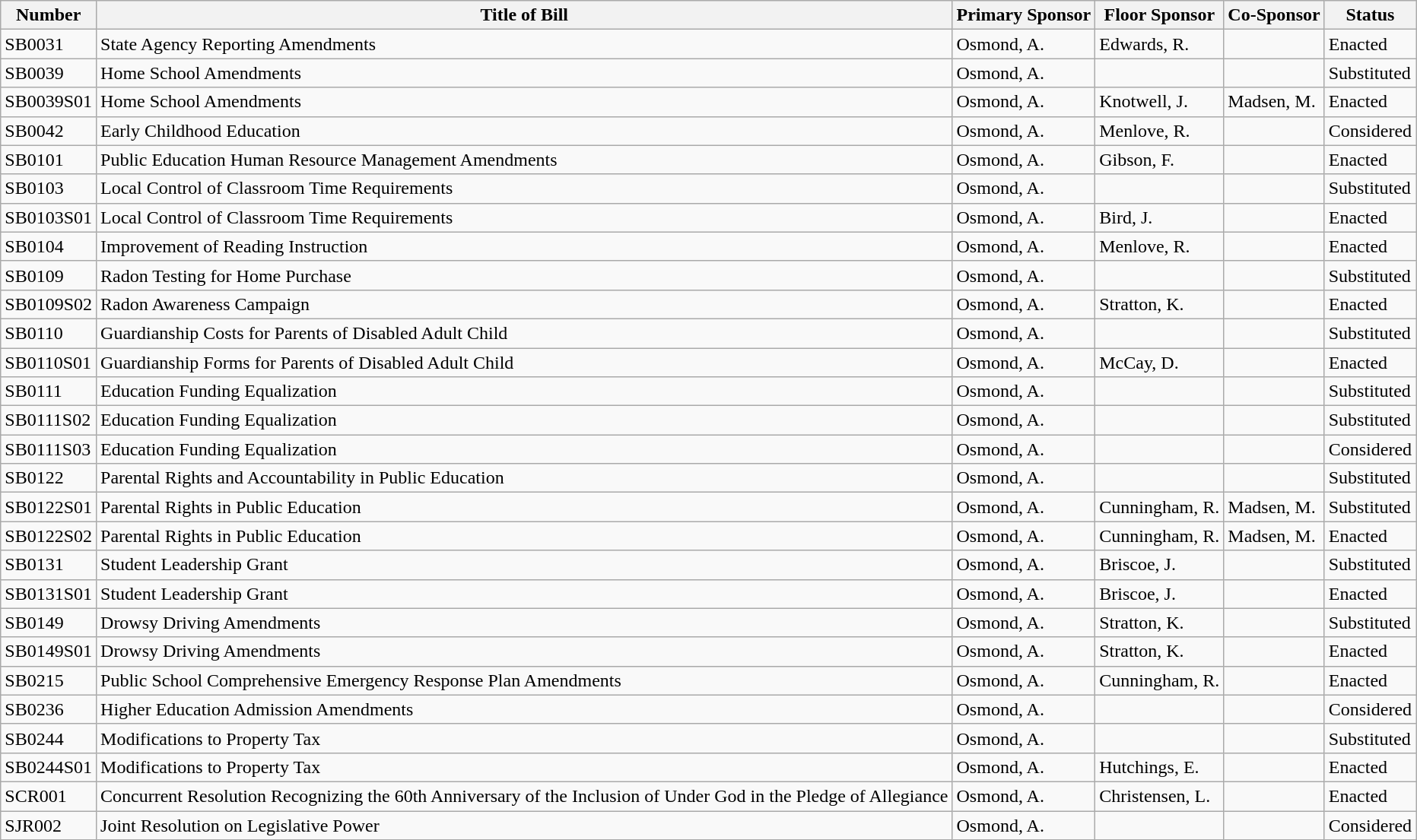<table class="wikitable">
<tr>
<th>Number</th>
<th>Title of Bill</th>
<th>Primary Sponsor</th>
<th>Floor Sponsor</th>
<th>Co-Sponsor</th>
<th>Status</th>
</tr>
<tr>
<td>SB0031</td>
<td>State Agency Reporting Amendments</td>
<td>Osmond, A.</td>
<td>Edwards, R.</td>
<td></td>
<td>Enacted</td>
</tr>
<tr>
<td>SB0039</td>
<td>Home School Amendments</td>
<td>Osmond, A.</td>
<td></td>
<td></td>
<td>Substituted</td>
</tr>
<tr>
<td>SB0039S01</td>
<td>Home School Amendments</td>
<td>Osmond, A.</td>
<td>Knotwell, J.</td>
<td>Madsen, M.</td>
<td>Enacted</td>
</tr>
<tr>
<td>SB0042</td>
<td>Early Childhood Education</td>
<td>Osmond, A.</td>
<td>Menlove, R.</td>
<td></td>
<td>Considered</td>
</tr>
<tr>
<td>SB0101</td>
<td>Public Education Human Resource Management Amendments</td>
<td>Osmond, A.</td>
<td>Gibson, F.</td>
<td></td>
<td>Enacted</td>
</tr>
<tr>
<td>SB0103</td>
<td>Local Control of Classroom Time Requirements</td>
<td>Osmond, A.</td>
<td></td>
<td></td>
<td>Substituted</td>
</tr>
<tr>
<td>SB0103S01</td>
<td>Local Control of Classroom Time Requirements</td>
<td>Osmond, A.</td>
<td>Bird, J.</td>
<td></td>
<td>Enacted</td>
</tr>
<tr>
<td>SB0104</td>
<td>Improvement of Reading Instruction</td>
<td>Osmond, A.</td>
<td>Menlove, R.</td>
<td></td>
<td>Enacted</td>
</tr>
<tr>
<td>SB0109</td>
<td>Radon Testing for Home Purchase</td>
<td>Osmond, A.</td>
<td></td>
<td></td>
<td>Substituted</td>
</tr>
<tr>
<td>SB0109S02</td>
<td>Radon Awareness Campaign</td>
<td>Osmond, A.</td>
<td>Stratton, K.</td>
<td></td>
<td>Enacted</td>
</tr>
<tr>
<td>SB0110</td>
<td>Guardianship Costs for Parents of Disabled Adult Child</td>
<td>Osmond, A.</td>
<td></td>
<td></td>
<td>Substituted</td>
</tr>
<tr>
<td>SB0110S01</td>
<td>Guardianship Forms for Parents of Disabled Adult Child</td>
<td>Osmond, A.</td>
<td>McCay, D.</td>
<td></td>
<td>Enacted</td>
</tr>
<tr>
<td>SB0111</td>
<td>Education Funding Equalization</td>
<td>Osmond, A.</td>
<td></td>
<td></td>
<td>Substituted</td>
</tr>
<tr>
<td>SB0111S02</td>
<td>Education Funding Equalization</td>
<td>Osmond, A.</td>
<td></td>
<td></td>
<td>Substituted</td>
</tr>
<tr>
<td>SB0111S03</td>
<td>Education Funding Equalization</td>
<td>Osmond, A.</td>
<td></td>
<td></td>
<td>Considered</td>
</tr>
<tr>
<td>SB0122</td>
<td>Parental Rights and Accountability in Public Education</td>
<td>Osmond, A.</td>
<td></td>
<td></td>
<td>Substituted</td>
</tr>
<tr>
<td>SB0122S01</td>
<td>Parental Rights in Public Education</td>
<td>Osmond, A.</td>
<td>Cunningham, R.</td>
<td>Madsen, M.</td>
<td>Substituted</td>
</tr>
<tr>
<td>SB0122S02</td>
<td>Parental Rights in Public Education</td>
<td>Osmond, A.</td>
<td>Cunningham, R.</td>
<td>Madsen, M.</td>
<td>Enacted</td>
</tr>
<tr>
<td>SB0131</td>
<td>Student Leadership Grant</td>
<td>Osmond, A.</td>
<td>Briscoe, J.</td>
<td></td>
<td>Substituted</td>
</tr>
<tr>
<td>SB0131S01</td>
<td>Student Leadership Grant</td>
<td>Osmond, A.</td>
<td>Briscoe, J.</td>
<td></td>
<td>Enacted</td>
</tr>
<tr>
<td>SB0149</td>
<td>Drowsy Driving Amendments</td>
<td>Osmond, A.</td>
<td>Stratton, K.</td>
<td></td>
<td>Substituted</td>
</tr>
<tr>
<td>SB0149S01</td>
<td>Drowsy Driving Amendments</td>
<td>Osmond, A.</td>
<td>Stratton, K.</td>
<td></td>
<td>Enacted</td>
</tr>
<tr>
<td>SB0215</td>
<td>Public School Comprehensive Emergency Response Plan Amendments</td>
<td>Osmond, A.</td>
<td>Cunningham, R.</td>
<td></td>
<td>Enacted</td>
</tr>
<tr>
<td>SB0236</td>
<td>Higher Education Admission Amendments</td>
<td>Osmond, A.</td>
<td></td>
<td></td>
<td>Considered</td>
</tr>
<tr>
<td>SB0244</td>
<td>Modifications to Property Tax</td>
<td>Osmond, A.</td>
<td></td>
<td></td>
<td>Substituted</td>
</tr>
<tr>
<td>SB0244S01</td>
<td>Modifications to Property Tax</td>
<td>Osmond, A.</td>
<td>Hutchings, E.</td>
<td></td>
<td>Enacted</td>
</tr>
<tr>
<td>SCR001</td>
<td>Concurrent Resolution Recognizing the 60th Anniversary of the Inclusion of Under God in the Pledge of Allegiance</td>
<td>Osmond, A.</td>
<td>Christensen, L.</td>
<td></td>
<td>Enacted</td>
</tr>
<tr>
<td>SJR002</td>
<td>Joint Resolution on Legislative Power</td>
<td>Osmond, A.</td>
<td></td>
<td></td>
<td>Considered</td>
</tr>
</table>
